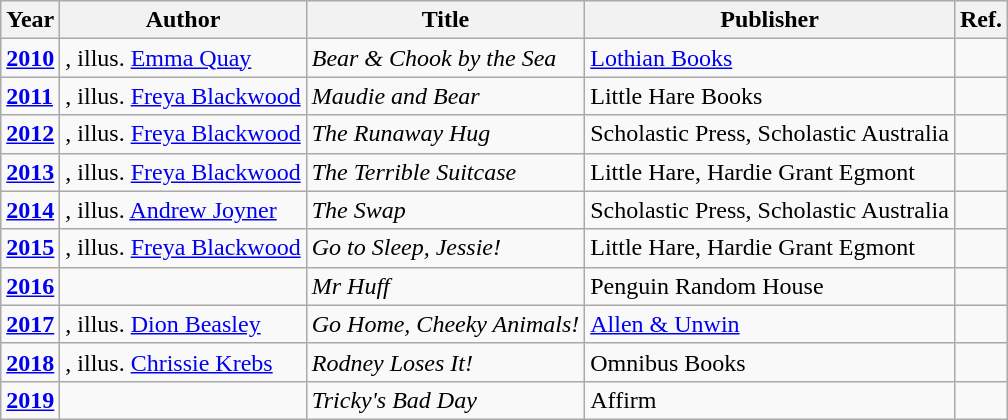<table class="wikitable sortable mw-collapsible">
<tr>
<th>Year</th>
<th>Author</th>
<th>Title</th>
<th>Publisher</th>
<th>Ref.</th>
</tr>
<tr>
<td><strong><a href='#'>2010</a></strong></td>
<td>, illus. <a href='#'>Emma Quay</a></td>
<td><em>Bear & Chook by the Sea</em></td>
<td><a href='#'>Lothian Books</a></td>
<td></td>
</tr>
<tr>
<td><strong><a href='#'>2011</a></strong></td>
<td>, illus. <a href='#'>Freya Blackwood</a></td>
<td><em>Maudie and Bear</em></td>
<td>Little Hare Books</td>
<td></td>
</tr>
<tr>
<td><strong><a href='#'>2012</a></strong></td>
<td>, illus. <a href='#'>Freya Blackwood</a></td>
<td><em>The Runaway Hug</em></td>
<td>Scholastic Press, Scholastic Australia</td>
<td></td>
</tr>
<tr>
<td><strong><a href='#'>2013</a></strong></td>
<td>, illus. <a href='#'>Freya Blackwood</a></td>
<td><em>The Terrible Suitcase</em></td>
<td>Little Hare, Hardie Grant Egmont</td>
<td></td>
</tr>
<tr>
<td><strong><a href='#'>2014</a></strong></td>
<td>, illus. <a href='#'>Andrew Joyner</a></td>
<td><em>The Swap</em></td>
<td>Scholastic Press, Scholastic Australia</td>
<td></td>
</tr>
<tr>
<td><strong><a href='#'>2015</a></strong></td>
<td>, illus. <a href='#'>Freya Blackwood</a></td>
<td><em>Go to Sleep, Jessie!</em></td>
<td>Little Hare, Hardie Grant Egmont</td>
<td></td>
</tr>
<tr>
<td><strong><a href='#'>2016</a></strong></td>
<td></td>
<td><em>Mr Huff</em></td>
<td>Penguin Random House</td>
<td></td>
</tr>
<tr>
<td><strong><a href='#'>2017</a></strong></td>
<td>, illus. <a href='#'>Dion Beasley</a></td>
<td><em>Go Home, Cheeky Animals!</em></td>
<td><a href='#'>Allen & Unwin</a></td>
<td></td>
</tr>
<tr>
<td><strong><a href='#'>2018</a></strong></td>
<td>, illus. <a href='#'>Chrissie Krebs</a></td>
<td><em>Rodney Loses It!</em></td>
<td>Omnibus Books</td>
<td></td>
</tr>
<tr>
<td><strong><a href='#'>2019</a></strong></td>
<td></td>
<td><em>Tricky's Bad Day</em></td>
<td>Affirm</td>
<td></td>
</tr>
</table>
